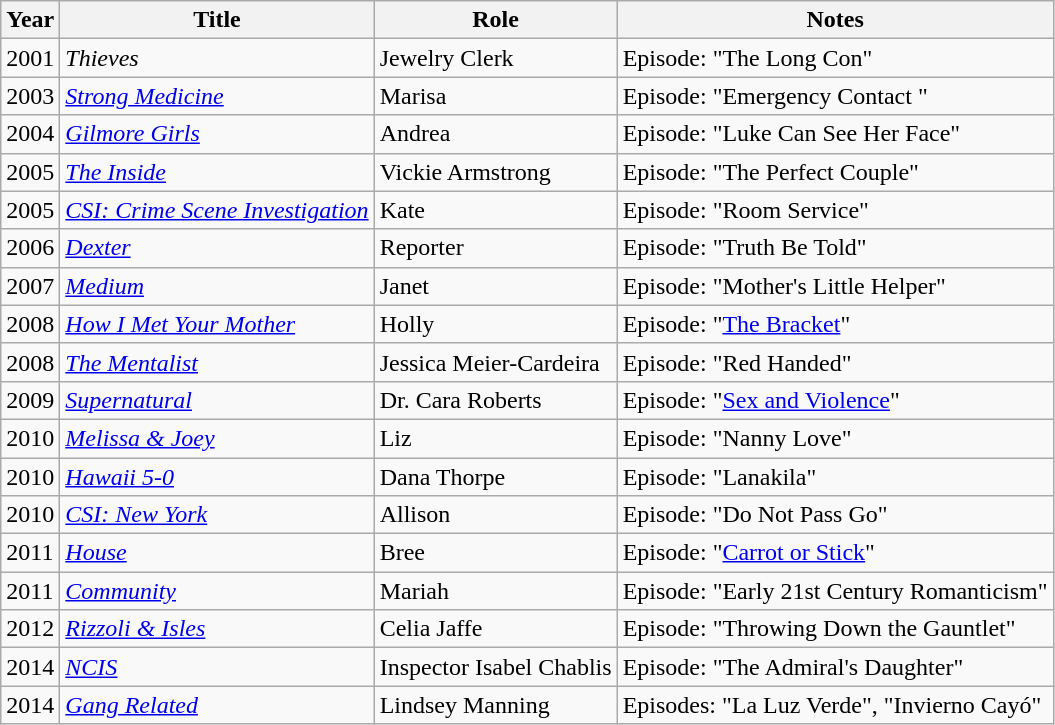<table class="wikitable sortable">
<tr>
<th>Year</th>
<th>Title</th>
<th>Role</th>
<th>Notes</th>
</tr>
<tr>
<td>2001</td>
<td><em>Thieves</em></td>
<td>Jewelry Clerk</td>
<td>Episode: "The Long Con"</td>
</tr>
<tr>
<td>2003</td>
<td><em><a href='#'>Strong Medicine</a></em></td>
<td>Marisa</td>
<td>Episode: "Emergency Contact "</td>
</tr>
<tr>
<td>2004</td>
<td><em><a href='#'>Gilmore Girls</a></em></td>
<td>Andrea</td>
<td>Episode: "Luke Can See Her Face"</td>
</tr>
<tr>
<td>2005</td>
<td><em><a href='#'>The Inside</a></em></td>
<td>Vickie Armstrong</td>
<td>Episode: "The Perfect Couple"</td>
</tr>
<tr>
<td>2005</td>
<td><em><a href='#'>CSI: Crime Scene Investigation</a></em></td>
<td>Kate</td>
<td>Episode: "Room Service"</td>
</tr>
<tr>
<td>2006</td>
<td><em><a href='#'>Dexter</a></em></td>
<td>Reporter</td>
<td>Episode: "Truth Be Told"</td>
</tr>
<tr>
<td>2007</td>
<td><em><a href='#'>Medium</a></em></td>
<td>Janet</td>
<td>Episode: "Mother's Little Helper"</td>
</tr>
<tr>
<td>2008</td>
<td><em><a href='#'>How I Met Your Mother</a></em></td>
<td>Holly</td>
<td>Episode: "<a href='#'>The Bracket</a>"</td>
</tr>
<tr>
<td>2008</td>
<td><em><a href='#'>The Mentalist</a></em></td>
<td>Jessica Meier-Cardeira</td>
<td>Episode: "Red Handed"</td>
</tr>
<tr>
<td>2009</td>
<td><em><a href='#'>Supernatural</a></em></td>
<td>Dr. Cara Roberts</td>
<td>Episode: "<a href='#'>Sex and Violence</a>"</td>
</tr>
<tr>
<td>2010</td>
<td><em><a href='#'>Melissa & Joey</a></em></td>
<td>Liz</td>
<td>Episode: "Nanny Love"</td>
</tr>
<tr>
<td>2010</td>
<td><em><a href='#'>Hawaii 5-0</a></em></td>
<td>Dana Thorpe</td>
<td>Episode: "Lanakila"</td>
</tr>
<tr>
<td>2010</td>
<td><em><a href='#'>CSI: New York</a></em></td>
<td>Allison</td>
<td>Episode: "Do Not Pass Go"</td>
</tr>
<tr>
<td>2011</td>
<td><em><a href='#'>House</a></em></td>
<td>Bree</td>
<td>Episode: "<a href='#'>Carrot or Stick</a>"</td>
</tr>
<tr>
<td>2011</td>
<td><em><a href='#'>Community</a></em></td>
<td>Mariah</td>
<td>Episode: "Early 21st Century Romanticism"</td>
</tr>
<tr>
<td>2012</td>
<td><em><a href='#'>Rizzoli & Isles</a></em></td>
<td>Celia Jaffe</td>
<td>Episode: "Throwing Down the Gauntlet"</td>
</tr>
<tr>
<td>2014</td>
<td><em><a href='#'>NCIS</a></em></td>
<td>Inspector Isabel Chablis</td>
<td>Episode: "The Admiral's Daughter"</td>
</tr>
<tr>
<td>2014</td>
<td><em><a href='#'>Gang Related</a></em></td>
<td>Lindsey Manning</td>
<td>Episodes: "La Luz Verde", "Invierno Cayó"</td>
</tr>
</table>
